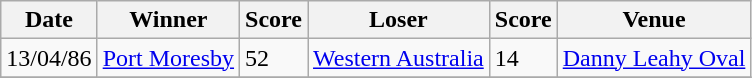<table class="wikitable">
<tr>
<th>Date</th>
<th>Winner</th>
<th>Score</th>
<th>Loser</th>
<th>Score</th>
<th>Venue</th>
</tr>
<tr>
<td>13/04/86</td>
<td> <a href='#'>Port Moresby</a></td>
<td>52</td>
<td> <a href='#'>Western Australia</a></td>
<td>14</td>
<td><a href='#'>Danny Leahy Oval</a>  </td>
</tr>
<tr>
</tr>
</table>
